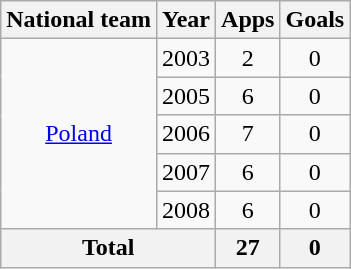<table class="wikitable" style="text-align:center">
<tr>
<th>National team</th>
<th>Year</th>
<th>Apps</th>
<th>Goals</th>
</tr>
<tr>
<td rowspan="5"><a href='#'>Poland</a></td>
<td>2003</td>
<td>2</td>
<td>0</td>
</tr>
<tr>
<td>2005</td>
<td>6</td>
<td>0</td>
</tr>
<tr>
<td>2006</td>
<td>7</td>
<td>0</td>
</tr>
<tr>
<td>2007</td>
<td>6</td>
<td>0</td>
</tr>
<tr>
<td>2008</td>
<td>6</td>
<td>0</td>
</tr>
<tr>
<th colspan="2">Total</th>
<th>27</th>
<th>0</th>
</tr>
</table>
